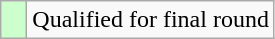<table class="wikitable">
<tr>
<td style="width:10px; background:#cfc"></td>
<td>Qualified for final round</td>
</tr>
</table>
